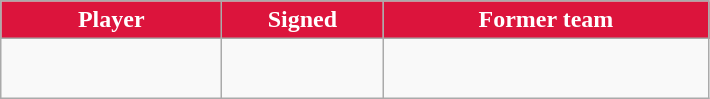<table class="wikitable" style="text-align: center">
<tr align="center" bgcolor="#dddddd">
<td style="background:#DC143C;color:white; width:140px"><strong>Player</strong></td>
<td style="background:#DC143C;color:white; width:100px"><strong>Signed</strong></td>
<td style="background:#DC143C;color:white; width:210px"><strong>Former team</strong></td>
</tr>
<tr style="height:40px">
<td></td>
<td></td>
<td></td>
</tr>
</table>
